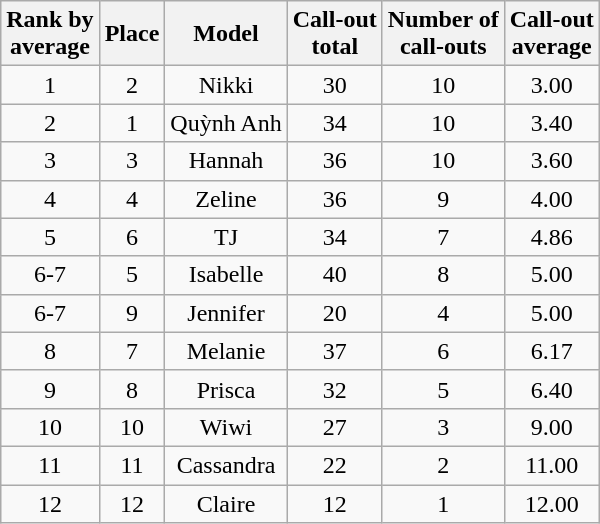<table class="wikitable sortable" style="margin:auto; text-align:center; white-space:nowrap">
<tr>
<th>Rank by<br>average</th>
<th>Place</th>
<th>Model</th>
<th>Call-out<br>total</th>
<th>Number of<br>call-outs</th>
<th>Call-out<br>average</th>
</tr>
<tr>
<td>1</td>
<td>2</td>
<td>Nikki</td>
<td>30</td>
<td>10</td>
<td>3.00</td>
</tr>
<tr>
<td>2</td>
<td>1</td>
<td>Quỳnh Anh</td>
<td>34</td>
<td>10</td>
<td>3.40</td>
</tr>
<tr>
<td>3</td>
<td>3</td>
<td>Hannah</td>
<td>36</td>
<td>10</td>
<td>3.60</td>
</tr>
<tr>
<td>4</td>
<td>4</td>
<td>Zeline</td>
<td>36</td>
<td>9</td>
<td>4.00</td>
</tr>
<tr>
<td>5</td>
<td>6</td>
<td>TJ</td>
<td>34</td>
<td>7</td>
<td>4.86</td>
</tr>
<tr>
<td>6-7</td>
<td>5</td>
<td>Isabelle</td>
<td>40</td>
<td>8</td>
<td>5.00</td>
</tr>
<tr>
<td>6-7</td>
<td>9</td>
<td>Jennifer</td>
<td>20</td>
<td>4</td>
<td>5.00</td>
</tr>
<tr>
<td>8</td>
<td>7</td>
<td>Melanie</td>
<td>37</td>
<td>6</td>
<td>6.17</td>
</tr>
<tr>
<td>9</td>
<td>8</td>
<td>Prisca</td>
<td>32</td>
<td>5</td>
<td>6.40</td>
</tr>
<tr>
<td>10</td>
<td>10</td>
<td>Wiwi</td>
<td>27</td>
<td>3</td>
<td>9.00</td>
</tr>
<tr>
<td>11</td>
<td>11</td>
<td>Cassandra</td>
<td>22</td>
<td>2</td>
<td>11.00</td>
</tr>
<tr>
<td>12</td>
<td>12</td>
<td>Claire</td>
<td>12</td>
<td>1</td>
<td>12.00</td>
</tr>
</table>
